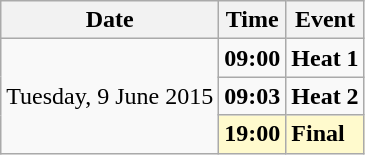<table class="wikitable">
<tr>
<th>Date</th>
<th>Time</th>
<th>Event</th>
</tr>
<tr>
<td rowspan="3">Tuesday, 9 June 2015</td>
<td><strong>09:00</strong></td>
<td><strong>Heat 1</strong></td>
</tr>
<tr>
<td><strong>09:03</strong></td>
<td><strong>Heat 2</strong></td>
</tr>
<tr style="background-color:lemonchiffon;">
<td><strong>19:00</strong></td>
<td><strong>Final</strong></td>
</tr>
</table>
